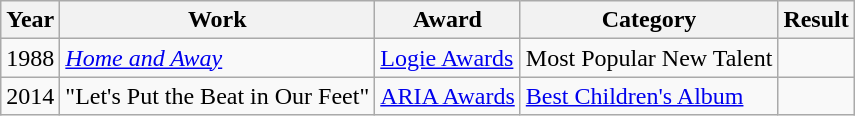<table class=wikitable>
<tr>
<th>Year</th>
<th>Work</th>
<th>Award</th>
<th>Category</th>
<th>Result</th>
</tr>
<tr>
<td>1988</td>
<td><em><a href='#'>Home and Away</a></em></td>
<td><a href='#'>Logie Awards</a></td>
<td>Most Popular New Talent</td>
<td></td>
</tr>
<tr>
<td>2014</td>
<td>"Let's Put the Beat in Our Feet"</td>
<td><a href='#'>ARIA Awards</a></td>
<td><a href='#'>Best Children's Album</a></td>
<td></td>
</tr>
</table>
